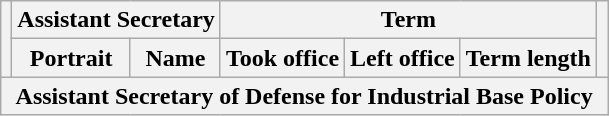<table class="wikitable sortable">
<tr>
<th rowspan=2></th>
<th colspan=2>Assistant Secretary</th>
<th colspan=3>Term</th>
<th rowspan=2></th>
</tr>
<tr>
<th>Portrait</th>
<th>Name</th>
<th>Took office</th>
<th>Left office</th>
<th>Term length</th>
</tr>
<tr>
<th colspan=7>Assistant Secretary of Defense for Industrial Base Policy<br>
</th>
</tr>
</table>
